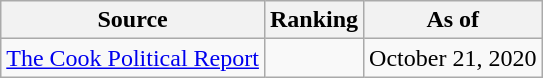<table class="wikitable" style="text-align:center">
<tr>
<th>Source</th>
<th>Ranking</th>
<th>As of</th>
</tr>
<tr>
<td align=left><a href='#'>The Cook Political Report</a></td>
<td></td>
<td>October 21, 2020</td>
</tr>
</table>
